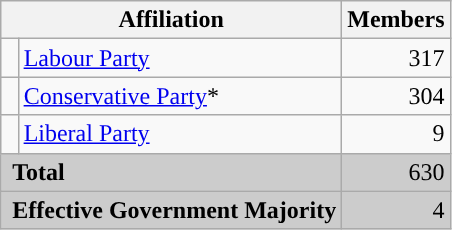<table class="wikitable">
<tr>
<th colspan="2">Affiliation</th>
<th>Members</th>
</tr>
<tr>
<td style="color:inherit;background:"></td>
<td><a href='#'>Labour Party</a></td>
<td align="right">317</td>
</tr>
<tr>
<td style="color:inherit;background:"></td>
<td><a href='#'>Conservative Party</a>*</td>
<td align="right">304</td>
</tr>
<tr>
<td style="color:inherit;background:"></td>
<td><a href='#'>Liberal Party</a></td>
<td align="right">9</td>
</tr>
<tr bgcolor="CCCCCC">
<td colspan="2" rowspan="1"> <strong>Total</strong></td>
<td align="right">630</td>
</tr>
<tr bgcolor="CCCCCC">
<td colspan="2" rowspan="1"> <strong>Effective Government Majority</strong></td>
<td align="right">4</td>
</tr>
</table>
